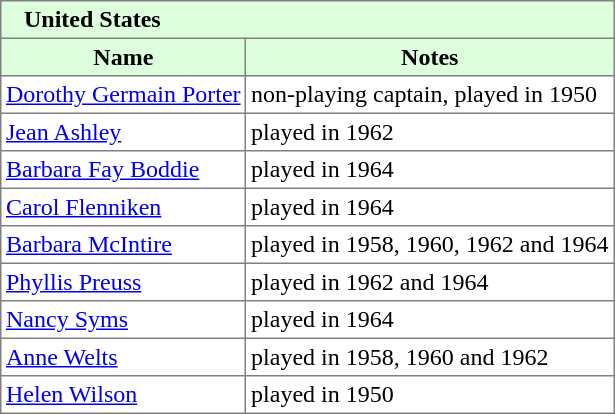<table border="1" cellpadding="3" style="border-collapse: collapse;">
<tr style="background:#ddffdd;">
<td colspan="6">   <strong>United States</strong></td>
</tr>
<tr style="background:#ddffdd;">
<th>Name</th>
<th>Notes</th>
</tr>
<tr>
<td><a href='#'>Dorothy Germain Porter</a></td>
<td>non-playing captain, played in 1950</td>
</tr>
<tr>
<td><a href='#'>Jean Ashley</a></td>
<td>played in 1962</td>
</tr>
<tr>
<td><a href='#'>Barbara Fay Boddie</a></td>
<td>played in 1964</td>
</tr>
<tr>
<td><a href='#'>Carol Flenniken</a></td>
<td>played in 1964</td>
</tr>
<tr>
<td><a href='#'>Barbara McIntire</a></td>
<td>played in 1958, 1960, 1962 and 1964</td>
</tr>
<tr>
<td><a href='#'>Phyllis Preuss</a></td>
<td>played in 1962 and 1964</td>
</tr>
<tr>
<td><a href='#'>Nancy Syms</a></td>
<td>played in 1964</td>
</tr>
<tr>
<td><a href='#'>Anne Welts</a></td>
<td>played in 1958, 1960 and 1962</td>
</tr>
<tr>
<td><a href='#'>Helen Wilson</a></td>
<td>played in 1950</td>
</tr>
</table>
